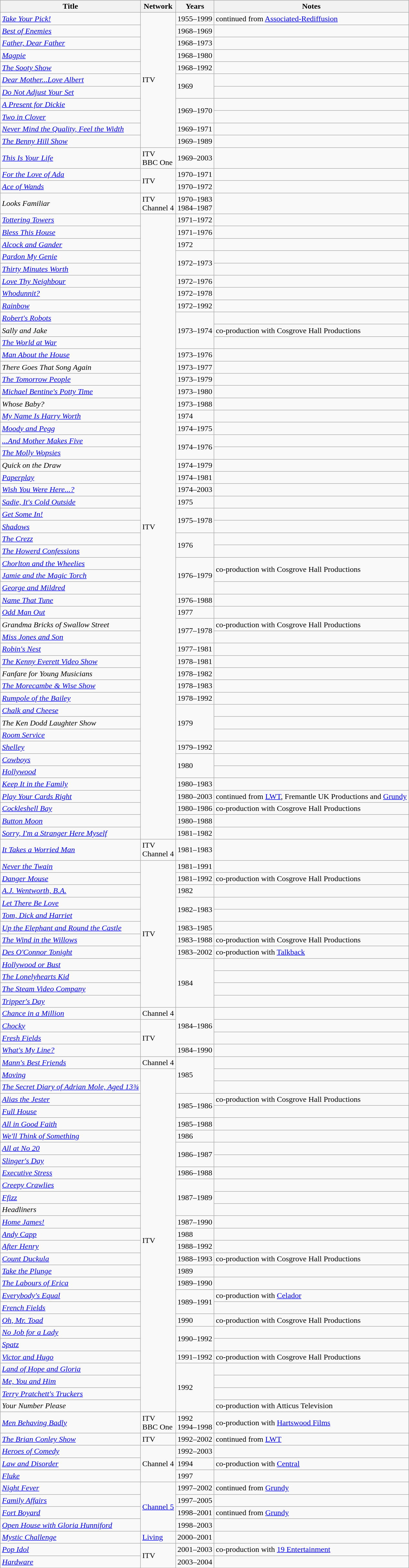<table class="wikitable sortable">
<tr>
<th>Title</th>
<th>Network</th>
<th>Years</th>
<th>Notes</th>
</tr>
<tr>
<td><em><a href='#'>Take Your Pick!</a></em></td>
<td rowspan="11">ITV</td>
<td>1955–1999</td>
<td>continued from <a href='#'>Associated-Rediffusion</a></td>
</tr>
<tr>
<td><em><a href='#'>Best of Enemies</a></em></td>
<td>1968–1969</td>
<td></td>
</tr>
<tr>
<td><em><a href='#'>Father, Dear Father</a></em></td>
<td>1968–1973</td>
<td></td>
</tr>
<tr>
<td><em><a href='#'>Magpie</a></em></td>
<td>1968–1980</td>
<td></td>
</tr>
<tr>
<td><em><a href='#'>The Sooty Show</a></em></td>
<td>1968–1992</td>
<td></td>
</tr>
<tr>
<td><em><a href='#'>Dear Mother...Love Albert</a></em></td>
<td rowspan="2">1969</td>
<td></td>
</tr>
<tr>
<td><em><a href='#'>Do Not Adjust Your Set</a></em></td>
<td></td>
</tr>
<tr>
<td><em><a href='#'>A Present for Dickie</a></em></td>
<td rowspan="2">1969–1970</td>
<td></td>
</tr>
<tr>
<td><em><a href='#'>Two in Clover</a></em></td>
<td></td>
</tr>
<tr>
<td><em><a href='#'>Never Mind the Quality, Feel the Width</a></em></td>
<td>1969–1971</td>
<td></td>
</tr>
<tr>
<td><em><a href='#'>The Benny Hill Show</a></em></td>
<td>1969–1989</td>
<td></td>
</tr>
<tr>
<td><em><a href='#'>This Is Your Life</a></em></td>
<td>ITV<br>BBC One</td>
<td>1969–2003</td>
<td></td>
</tr>
<tr>
<td><em><a href='#'>For the Love of Ada</a></em></td>
<td rowspan="2">ITV</td>
<td>1970–1971</td>
<td></td>
</tr>
<tr>
<td><em><a href='#'>Ace of Wands</a></em></td>
<td>1970–1972</td>
<td></td>
</tr>
<tr>
<td><em>Looks Familiar</em></td>
<td>ITV<br>Channel 4</td>
<td>1970–1983<br>1984–1987</td>
</tr>
<tr>
<td><em><a href='#'>Tottering Towers</a></em></td>
<td rowspan="51">ITV</td>
<td>1971–1972</td>
<td></td>
</tr>
<tr>
<td><em><a href='#'>Bless This House</a></em></td>
<td>1971–1976</td>
<td></td>
</tr>
<tr>
<td><em><a href='#'>Alcock and Gander</a></em></td>
<td>1972</td>
<td></td>
</tr>
<tr>
<td><em><a href='#'>Pardon My Genie</a></em></td>
<td rowspan="2">1972–1973</td>
</tr>
<tr>
<td><em><a href='#'>Thirty Minutes Worth</a></em></td>
<td></td>
</tr>
<tr>
<td><em><a href='#'>Love Thy Neighbour</a></em></td>
<td>1972–1976</td>
<td></td>
</tr>
<tr>
<td><em><a href='#'>Whodunnit?</a></em></td>
<td>1972–1978</td>
<td></td>
</tr>
<tr>
<td><em><a href='#'>Rainbow</a></em></td>
<td>1972–1992</td>
<td></td>
</tr>
<tr>
<td><em><a href='#'>Robert's Robots</a></em></td>
<td rowspan="3">1973–1974</td>
<td></td>
</tr>
<tr>
<td><em>Sally and Jake</em></td>
<td>co-production with Cosgrove Hall Productions</td>
</tr>
<tr>
<td><em><a href='#'>The World at War</a></em></td>
<td></td>
</tr>
<tr>
<td><em><a href='#'>Man About the House</a></em></td>
<td>1973–1976</td>
<td></td>
</tr>
<tr>
<td><em>There Goes That Song Again</em></td>
<td>1973–1977</td>
<td></td>
</tr>
<tr>
<td><em><a href='#'>The Tomorrow People</a></em></td>
<td>1973–1979</td>
<td></td>
</tr>
<tr>
<td><em><a href='#'>Michael Bentine's Potty Time</a></em></td>
<td>1973–1980</td>
<td></td>
</tr>
<tr>
<td><em>Whose Baby?</em></td>
<td>1973–1988</td>
<td></td>
</tr>
<tr>
<td><em><a href='#'>My Name Is Harry Worth</a></em></td>
<td>1974</td>
<td></td>
</tr>
<tr>
<td><em><a href='#'>Moody and Pegg</a></em></td>
<td>1974–1975</td>
<td></td>
</tr>
<tr>
<td><em><a href='#'>...And Mother Makes Five</a></em></td>
<td rowspan="2">1974–1976</td>
<td></td>
</tr>
<tr>
<td><em><a href='#'>The Molly Wopsies</a></em></td>
<td></td>
</tr>
<tr>
<td><em>Quick on the Draw</em></td>
<td>1974–1979</td>
<td></td>
</tr>
<tr>
<td><em><a href='#'>Paperplay</a></em></td>
<td>1974–1981</td>
<td></td>
</tr>
<tr>
<td><em><a href='#'>Wish You Were Here...?</a></em></td>
<td>1974–2003</td>
<td></td>
</tr>
<tr>
<td><em><a href='#'>Sadie, It's Cold Outside</a></em></td>
<td>1975</td>
<td></td>
</tr>
<tr>
<td><em><a href='#'>Get Some In!</a></em></td>
<td rowspan="2">1975–1978</td>
<td></td>
</tr>
<tr>
<td><em><a href='#'>Shadows</a></em></td>
<td></td>
</tr>
<tr>
<td><em><a href='#'>The Crezz</a></em></td>
<td rowspan="2">1976</td>
<td></td>
</tr>
<tr>
<td><em><a href='#'>The Howerd Confessions</a></em></td>
<td></td>
</tr>
<tr>
<td><em><a href='#'>Chorlton and the Wheelies</a></em></td>
<td rowspan="3">1976–1979</td>
<td rowspan="2">co-production with Cosgrove Hall Productions</td>
</tr>
<tr>
<td><em><a href='#'>Jamie and the Magic Torch</a></em></td>
</tr>
<tr>
<td><em><a href='#'>George and Mildred</a></em></td>
<td></td>
</tr>
<tr>
<td><em><a href='#'>Name That Tune</a></em></td>
<td>1976–1988</td>
<td></td>
</tr>
<tr>
<td><em><a href='#'>Odd Man Out</a></em></td>
<td>1977</td>
<td></td>
</tr>
<tr>
<td><em>Grandma Bricks of Swallow Street</em></td>
<td rowspan="2">1977–1978</td>
<td>co-production with Cosgrove Hall Productions</td>
</tr>
<tr>
<td><em><a href='#'>Miss Jones and Son</a></em></td>
<td></td>
</tr>
<tr>
<td><em><a href='#'>Robin's Nest</a></em></td>
<td>1977–1981</td>
<td></td>
</tr>
<tr>
<td><em><a href='#'>The Kenny Everett Video Show</a></em></td>
<td>1978–1981</td>
<td></td>
</tr>
<tr>
<td><em>Fanfare for Young Musicians</em></td>
<td>1978–1982</td>
<td></td>
</tr>
<tr>
<td><em><a href='#'>The Morecambe & Wise Show</a></em></td>
<td>1978–1983</td>
<td></td>
</tr>
<tr>
<td><em><a href='#'>Rumpole of the Bailey</a></em></td>
<td>1978–1992</td>
<td></td>
</tr>
<tr>
<td><em><a href='#'>Chalk and Cheese</a></em></td>
<td rowspan="3">1979</td>
</tr>
<tr>
<td><em>The Ken Dodd Laughter Show</em></td>
<td></td>
</tr>
<tr>
<td><em><a href='#'>Room Service</a></em></td>
<td></td>
</tr>
<tr>
<td><em><a href='#'>Shelley</a></em></td>
<td>1979–1992</td>
<td></td>
</tr>
<tr>
<td><em><a href='#'>Cowboys</a></em></td>
<td rowspan="2">1980</td>
<td></td>
</tr>
<tr>
<td><em><a href='#'>Hollywood</a></em></td>
<td></td>
</tr>
<tr>
<td><em><a href='#'>Keep It in the Family</a></em></td>
<td>1980–1983</td>
<td></td>
</tr>
<tr>
<td><em><a href='#'>Play Your Cards Right</a></em></td>
<td>1980–2003</td>
<td>continued from <a href='#'>LWT</a>, Fremantle UK Productions and <a href='#'>Grundy</a></td>
</tr>
<tr>
<td><em><a href='#'>Cockleshell Bay</a></em></td>
<td>1980–1986</td>
<td>co-production with Cosgrove Hall Productions</td>
</tr>
<tr>
<td><em><a href='#'>Button Moon</a></em></td>
<td>1980–1988</td>
<td></td>
</tr>
<tr>
<td><em><a href='#'>Sorry, I'm a Stranger Here Myself</a></em></td>
<td>1981–1982</td>
<td></td>
</tr>
<tr>
<td><em><a href='#'>It Takes a Worried Man</a></em></td>
<td>ITV<br>Channel 4</td>
<td>1981–1983</td>
<td></td>
</tr>
<tr>
<td><em><a href='#'>Never the Twain</a></em></td>
<td rowspan="12">ITV</td>
<td>1981–1991</td>
<td></td>
</tr>
<tr>
<td><em><a href='#'>Danger Mouse</a></em></td>
<td>1981–1992</td>
<td>co-production with Cosgrove Hall Productions</td>
</tr>
<tr>
<td><em><a href='#'>A.J. Wentworth, B.A.</a></em></td>
<td>1982</td>
<td></td>
</tr>
<tr>
<td><em><a href='#'>Let There Be Love</a></em></td>
<td rowspan="2">1982–1983</td>
</tr>
<tr>
<td><em><a href='#'>Tom, Dick and Harriet</a></em></td>
<td></td>
</tr>
<tr>
<td><em><a href='#'>Up the Elephant and Round the Castle</a></em></td>
<td>1983–1985</td>
<td></td>
</tr>
<tr>
<td><em><a href='#'>The Wind in the Willows</a></em></td>
<td>1983–1988</td>
<td>co-production with Cosgrove Hall Productions</td>
</tr>
<tr>
<td><em><a href='#'>Des O'Connor Tonight</a></em></td>
<td>1983–2002</td>
<td>co-production with <a href='#'>Talkback</a></td>
</tr>
<tr>
<td><em><a href='#'>Hollywood or Bust</a></em></td>
<td rowspan="4">1984</td>
<td></td>
</tr>
<tr>
<td><em><a href='#'>The Lonelyhearts Kid</a></em></td>
<td></td>
</tr>
<tr>
<td><em><a href='#'>The Steam Video Company</a></em></td>
<td></td>
</tr>
<tr>
<td><em><a href='#'>Tripper's Day</a></em></td>
<td></td>
</tr>
<tr>
<td><em><a href='#'>Chance in a Million</a></em></td>
<td>Channel 4</td>
<td rowspan="3">1984–1986</td>
<td></td>
</tr>
<tr>
<td><em><a href='#'>Chocky</a></em></td>
<td rowspan="3">ITV</td>
<td></td>
</tr>
<tr>
<td><em><a href='#'>Fresh Fields</a></em></td>
<td></td>
</tr>
<tr>
<td><em><a href='#'>What's My Line?</a></em></td>
<td>1984–1990</td>
<td></td>
</tr>
<tr>
<td><em><a href='#'>Mann's Best Friends</a></em></td>
<td>Channel 4</td>
<td rowspan="3">1985</td>
<td></td>
</tr>
<tr>
<td><em><a href='#'>Moving</a></em></td>
<td rowspan="28">ITV</td>
<td></td>
</tr>
<tr>
<td><em><a href='#'>The Secret Diary of Adrian Mole, Aged 13¾</a></em></td>
<td></td>
</tr>
<tr>
<td><em><a href='#'>Alias the Jester</a></em></td>
<td rowspan="2">1985–1986</td>
<td>co-production with Cosgrove Hall Productions</td>
</tr>
<tr>
<td><em><a href='#'>Full House</a></em></td>
<td></td>
</tr>
<tr>
<td><em><a href='#'>All in Good Faith</a></em></td>
<td>1985–1988</td>
<td></td>
</tr>
<tr>
<td><em><a href='#'>We'll Think of Something</a></em></td>
<td>1986</td>
<td></td>
</tr>
<tr>
<td><em><a href='#'>All at No 20</a></em></td>
<td rowspan="2">1986–1987</td>
<td></td>
</tr>
<tr>
<td><em><a href='#'>Slinger's Day</a></em></td>
<td></td>
</tr>
<tr>
<td><em><a href='#'>Executive Stress</a></em></td>
<td>1986–1988</td>
<td></td>
</tr>
<tr>
<td><em><a href='#'>Creepy Crawlies</a></em></td>
<td rowspan="3">1987–1989</td>
<td></td>
</tr>
<tr>
<td><em><a href='#'>Ffizz</a></em></td>
<td></td>
</tr>
<tr>
<td><em>Headliners</em></td>
<td></td>
</tr>
<tr>
<td><em><a href='#'>Home James!</a></em></td>
<td>1987–1990</td>
<td></td>
</tr>
<tr>
<td><em><a href='#'>Andy Capp</a></em></td>
<td>1988</td>
<td></td>
</tr>
<tr>
<td><em><a href='#'>After Henry</a></em></td>
<td>1988–1992</td>
<td></td>
</tr>
<tr>
<td><em><a href='#'>Count Duckula</a></em></td>
<td>1988–1993</td>
<td>co-production with Cosgrove Hall Productions</td>
</tr>
<tr>
<td><em><a href='#'>Take the Plunge</a></em></td>
<td>1989</td>
<td></td>
</tr>
<tr>
<td><em><a href='#'>The Labours of Erica</a></em></td>
<td>1989–1990</td>
<td></td>
</tr>
<tr>
<td><em><a href='#'>Everybody's Equal</a></em></td>
<td rowspan="2">1989–1991</td>
<td>co-production with <a href='#'>Celador</a></td>
</tr>
<tr>
<td><em><a href='#'>French Fields</a></em></td>
<td></td>
</tr>
<tr>
<td><em><a href='#'>Oh, Mr. Toad</a></em></td>
<td>1990</td>
<td>co-production with Cosgrove Hall Productions</td>
</tr>
<tr>
<td><em><a href='#'>No Job for a Lady</a></em></td>
<td rowspan="2">1990–1992</td>
<td></td>
</tr>
<tr>
<td><em><a href='#'>Spatz</a></em></td>
<td></td>
</tr>
<tr>
<td><em><a href='#'>Victor and Hugo</a></em></td>
<td>1991–1992</td>
<td>co-production with Cosgrove Hall Productions</td>
</tr>
<tr>
<td><em><a href='#'>Land of Hope and Gloria</a></em></td>
<td rowspan="4">1992</td>
<td></td>
</tr>
<tr>
<td><em><a href='#'>Me, You and Him</a></em></td>
<td></td>
</tr>
<tr>
<td><em><a href='#'>Terry Pratchett's Truckers</a></em></td>
<td></td>
</tr>
<tr>
<td><em>Your Number Please</em></td>
<td>co-production with Atticus Television</td>
</tr>
<tr>
<td><em><a href='#'>Men Behaving Badly</a></em></td>
<td>ITV<br>BBC One</td>
<td>1992<br>1994–1998</td>
<td>co-production with <a href='#'>Hartswood Films</a></td>
</tr>
<tr>
<td><em><a href='#'>The Brian Conley Show</a></em></td>
<td>ITV</td>
<td>1992–2002</td>
<td>continued from <a href='#'>LWT</a></td>
</tr>
<tr>
<td><em><a href='#'>Heroes of Comedy</a></em></td>
<td rowspan="3">Channel 4</td>
<td>1992–2003</td>
<td></td>
</tr>
<tr>
<td><em><a href='#'>Law and Disorder</a></em></td>
<td>1994</td>
<td>co-production with <a href='#'>Central</a></td>
</tr>
<tr>
<td><em><a href='#'>Fluke</a></em></td>
<td>1997</td>
<td></td>
</tr>
<tr>
<td><em><a href='#'>Night Fever</a></em></td>
<td rowspan="4"><a href='#'>Channel 5</a></td>
<td>1997–2002</td>
<td>continued from <a href='#'>Grundy</a></td>
</tr>
<tr>
<td><em><a href='#'>Family Affairs</a></em></td>
<td>1997–2005</td>
<td></td>
</tr>
<tr>
<td><em><a href='#'>Fort Boyard</a></em></td>
<td>1998–2001</td>
<td>continued from <a href='#'>Grundy</a></td>
</tr>
<tr>
<td><em><a href='#'>Open House with Gloria Hunniford</a></em></td>
<td>1998–2003</td>
<td></td>
</tr>
<tr>
<td><em><a href='#'>Mystic Challenge</a></em></td>
<td><a href='#'>Living</a></td>
<td>2000–2001</td>
<td></td>
</tr>
<tr>
<td><em><a href='#'>Pop Idol</a></em></td>
<td rowspan="2">ITV</td>
<td>2001–2003</td>
<td>co-production with <a href='#'>19 Entertainment</a></td>
</tr>
<tr>
<td><em><a href='#'>Hardware</a></em></td>
<td>2003–2004</td>
<td></td>
</tr>
</table>
